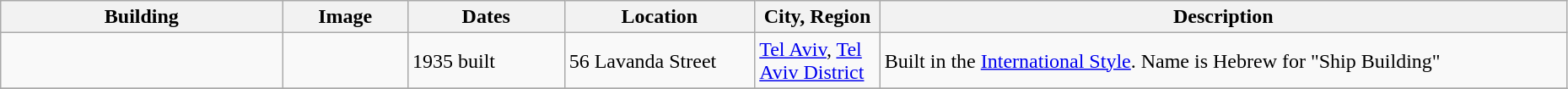<table class="wikitable sortable" style="width:98%">
<tr>
<th width = 18%><strong>Building</strong></th>
<th width = 8% class="unsortable"><strong>Image</strong></th>
<th width = 10%><strong>Dates</strong></th>
<th><strong>Location</strong></th>
<th width = 8%><strong>City, Region</strong></th>
<th class="unsortable"><strong>Description</strong></th>
</tr>
<tr>
<td></td>
<td></td>
<td>1935 built</td>
<td>56 Lavanda Street <br></td>
<td><a href='#'>Tel Aviv</a>, <a href='#'>Tel Aviv District</a></td>
<td>Built in the <a href='#'>International Style</a>. Name is Hebrew for "Ship Building"</td>
</tr>
<tr>
</tr>
</table>
